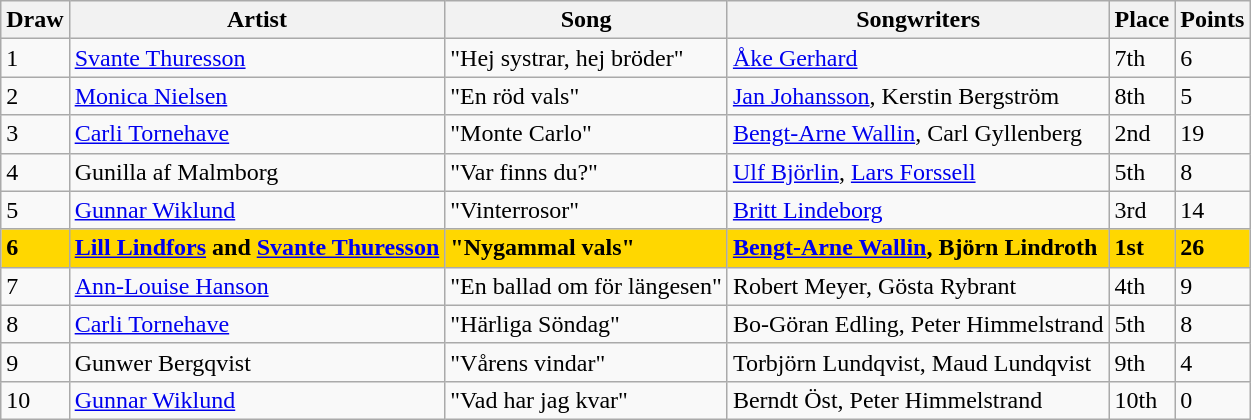<table class="sortable wikitable">
<tr>
<th>Draw</th>
<th>Artist</th>
<th>Song</th>
<th>Songwriters</th>
<th>Place</th>
<th>Points</th>
</tr>
<tr --->
<td>1</td>
<td><a href='#'>Svante Thuresson</a></td>
<td>"Hej systrar, hej bröder"</td>
<td><a href='#'>Åke Gerhard</a></td>
<td>7th</td>
<td>6</td>
</tr>
<tr --->
<td>2</td>
<td><a href='#'>Monica Nielsen</a></td>
<td>"En röd vals"</td>
<td><a href='#'>Jan Johansson</a>, Kerstin Bergström</td>
<td>8th</td>
<td>5</td>
</tr>
<tr --->
<td>3</td>
<td><a href='#'>Carli Tornehave</a></td>
<td>"Monte Carlo"</td>
<td><a href='#'>Bengt-Arne Wallin</a>, Carl Gyllenberg</td>
<td>2nd</td>
<td>19</td>
</tr>
<tr --->
<td>4</td>
<td>Gunilla af Malmborg</td>
<td>"Var finns du?"</td>
<td><a href='#'>Ulf Björlin</a>, <a href='#'>Lars Forssell</a></td>
<td>5th</td>
<td>8</td>
</tr>
<tr --->
<td>5</td>
<td><a href='#'>Gunnar Wiklund</a></td>
<td>"Vinterrosor"</td>
<td><a href='#'>Britt Lindeborg</a></td>
<td>3rd</td>
<td>14</td>
</tr>
<tr style="font-weight:bold;background:gold;">
<td>6</td>
<td><a href='#'>Lill Lindfors</a> and <a href='#'>Svante Thuresson</a></td>
<td>"Nygammal vals"</td>
<td><a href='#'>Bengt-Arne Wallin</a>, Björn Lindroth</td>
<td>1st</td>
<td>26</td>
</tr>
<tr --->
<td>7</td>
<td><a href='#'>Ann-Louise Hanson</a></td>
<td>"En ballad om för längesen"</td>
<td>Robert Meyer, Gösta Rybrant</td>
<td>4th</td>
<td>9</td>
</tr>
<tr --->
<td>8</td>
<td><a href='#'>Carli Tornehave</a></td>
<td>"Härliga Söndag"</td>
<td>Bo-Göran Edling, Peter Himmelstrand</td>
<td>5th</td>
<td>8</td>
</tr>
<tr --->
<td>9</td>
<td>Gunwer Bergqvist</td>
<td>"Vårens vindar"</td>
<td>Torbjörn Lundqvist, Maud Lundqvist</td>
<td>9th</td>
<td>4</td>
</tr>
<tr --->
<td>10</td>
<td><a href='#'>Gunnar Wiklund</a></td>
<td>"Vad har jag kvar"</td>
<td>Berndt Öst, Peter Himmelstrand</td>
<td>10th</td>
<td>0</td>
</tr>
</table>
